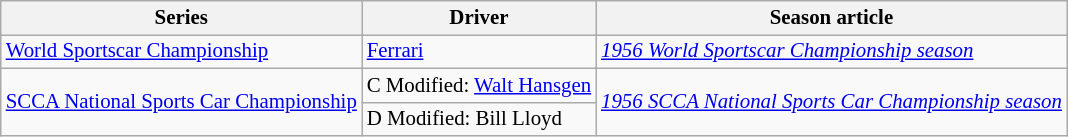<table class="wikitable" style="font-size: 87%;">
<tr>
<th>Series</th>
<th>Driver</th>
<th>Season article</th>
</tr>
<tr>
<td><a href='#'>World Sportscar Championship</a></td>
<td> <a href='#'>Ferrari</a></td>
<td><em><a href='#'>1956 World Sportscar Championship season</a></em></td>
</tr>
<tr>
<td rowspan=2><a href='#'>SCCA National Sports Car Championship</a></td>
<td>C Modified:  <a href='#'>Walt Hansgen</a></td>
<td rowspan=2><em><a href='#'>1956 SCCA National Sports Car Championship season</a></em></td>
</tr>
<tr>
<td>D Modified:  Bill Lloyd</td>
</tr>
</table>
